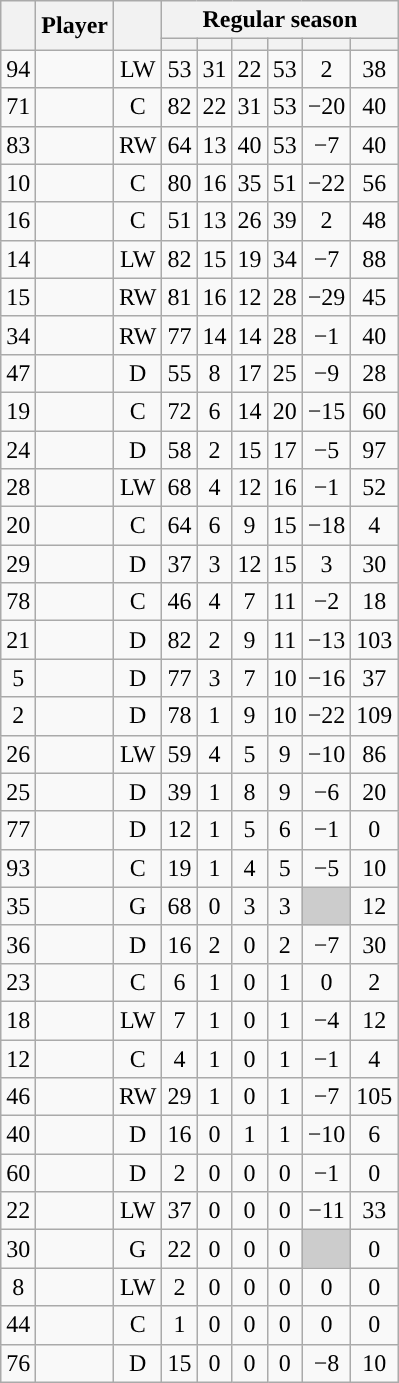<table class="wikitable sortable plainrowheaders" style="text-align:center;">
<tr>
<th scope="col" data-sort-type="number" rowspan="2"></th>
<th scope="col" rowspan="2">Player</th>
<th scope="col" rowspan="2"></th>
<th scope=colgroup colspan=6>Regular season</th>
</tr>
<tr>
<th scope="col" data-sort-type="number"></th>
<th scope="col" data-sort-type="number"></th>
<th scope="col" data-sort-type="number"></th>
<th scope="col" data-sort-type="number"></th>
<th scope="col" data-sort-type="number"></th>
<th scope="col" data-sort-type="number"></th>
</tr>
<tr>
<td scope="row">94</td>
<td align="left"></td>
<td>LW</td>
<td>53</td>
<td>31</td>
<td>22</td>
<td>53</td>
<td>2</td>
<td>38</td>
</tr>
<tr>
<td scope="row">71</td>
<td align="left"></td>
<td>C</td>
<td>82</td>
<td>22</td>
<td>31</td>
<td>53</td>
<td>−20</td>
<td>40</td>
</tr>
<tr>
<td scope="row">83</td>
<td align="left"></td>
<td>RW</td>
<td>64</td>
<td>13</td>
<td>40</td>
<td>53</td>
<td>−7</td>
<td>40</td>
</tr>
<tr>
<td scope="row">10</td>
<td align="left"></td>
<td>C</td>
<td>80</td>
<td>16</td>
<td>35</td>
<td>51</td>
<td>−22</td>
<td>56</td>
</tr>
<tr>
<td scope="row">16</td>
<td align="left"></td>
<td>C</td>
<td>51</td>
<td>13</td>
<td>26</td>
<td>39</td>
<td>2</td>
<td>48</td>
</tr>
<tr>
<td scope="row">14</td>
<td align="left"></td>
<td>LW</td>
<td>82</td>
<td>15</td>
<td>19</td>
<td>34</td>
<td>−7</td>
<td>88</td>
</tr>
<tr>
<td scope="row">15</td>
<td align="left"></td>
<td>RW</td>
<td>81</td>
<td>16</td>
<td>12</td>
<td>28</td>
<td>−29</td>
<td>45</td>
</tr>
<tr>
<td scope="row">34</td>
<td align="left"></td>
<td>RW</td>
<td>77</td>
<td>14</td>
<td>14</td>
<td>28</td>
<td>−1</td>
<td>40</td>
</tr>
<tr>
<td scope="row">47</td>
<td align="left"></td>
<td>D</td>
<td>55</td>
<td>8</td>
<td>17</td>
<td>25</td>
<td>−9</td>
<td>28</td>
</tr>
<tr>
<td scope="row">19</td>
<td align="left"></td>
<td>C</td>
<td>72</td>
<td>6</td>
<td>14</td>
<td>20</td>
<td>−15</td>
<td>60</td>
</tr>
<tr>
<td scope="row">24</td>
<td align="left"></td>
<td>D</td>
<td>58</td>
<td>2</td>
<td>15</td>
<td>17</td>
<td>−5</td>
<td>97</td>
</tr>
<tr>
<td scope="row">28</td>
<td align="left"></td>
<td>LW</td>
<td>68</td>
<td>4</td>
<td>12</td>
<td>16</td>
<td>−1</td>
<td>52</td>
</tr>
<tr>
<td scope="row">20</td>
<td align="left"></td>
<td>C</td>
<td>64</td>
<td>6</td>
<td>9</td>
<td>15</td>
<td>−18</td>
<td>4</td>
</tr>
<tr>
<td scope="row">29</td>
<td align="left"></td>
<td>D</td>
<td>37</td>
<td>3</td>
<td>12</td>
<td>15</td>
<td>3</td>
<td>30</td>
</tr>
<tr>
<td scope="row">78</td>
<td align="left"></td>
<td>C</td>
<td>46</td>
<td>4</td>
<td>7</td>
<td>11</td>
<td>−2</td>
<td>18</td>
</tr>
<tr>
<td scope="row">21</td>
<td align="left"></td>
<td>D</td>
<td>82</td>
<td>2</td>
<td>9</td>
<td>11</td>
<td>−13</td>
<td>103</td>
</tr>
<tr>
<td scope="row">5</td>
<td align="left"></td>
<td>D</td>
<td>77</td>
<td>3</td>
<td>7</td>
<td>10</td>
<td>−16</td>
<td>37</td>
</tr>
<tr>
<td scope="row">2</td>
<td align="left"></td>
<td>D</td>
<td>78</td>
<td>1</td>
<td>9</td>
<td>10</td>
<td>−22</td>
<td>109</td>
</tr>
<tr>
<td scope="row">26</td>
<td align="left"></td>
<td>LW</td>
<td>59</td>
<td>4</td>
<td>5</td>
<td>9</td>
<td>−10</td>
<td>86</td>
</tr>
<tr>
<td scope="row">25</td>
<td align="left"></td>
<td>D</td>
<td>39</td>
<td>1</td>
<td>8</td>
<td>9</td>
<td>−6</td>
<td>20</td>
</tr>
<tr>
<td scope="row">77</td>
<td align="left"></td>
<td>D</td>
<td>12</td>
<td>1</td>
<td>5</td>
<td>6</td>
<td>−1</td>
<td>0</td>
</tr>
<tr>
<td scope="row">93</td>
<td align="left"></td>
<td>C</td>
<td>19</td>
<td>1</td>
<td>4</td>
<td>5</td>
<td>−5</td>
<td>10</td>
</tr>
<tr>
<td scope="row">35</td>
<td align="left"></td>
<td>G</td>
<td>68</td>
<td>0</td>
<td>3</td>
<td>3</td>
<td style="background:#ccc"></td>
<td>12</td>
</tr>
<tr>
<td scope="row">36</td>
<td align="left"></td>
<td>D</td>
<td>16</td>
<td>2</td>
<td>0</td>
<td>2</td>
<td>−7</td>
<td>30</td>
</tr>
<tr>
<td scope="row">23</td>
<td align="left"></td>
<td>C</td>
<td>6</td>
<td>1</td>
<td>0</td>
<td>1</td>
<td>0</td>
<td>2</td>
</tr>
<tr>
<td scope="row">18</td>
<td align="left"></td>
<td>LW</td>
<td>7</td>
<td>1</td>
<td>0</td>
<td>1</td>
<td>−4</td>
<td>12</td>
</tr>
<tr>
<td scope="row">12</td>
<td align="left"></td>
<td>C</td>
<td>4</td>
<td>1</td>
<td>0</td>
<td>1</td>
<td>−1</td>
<td>4</td>
</tr>
<tr>
<td scope="row">46</td>
<td align="left"></td>
<td>RW</td>
<td>29</td>
<td>1</td>
<td>0</td>
<td>1</td>
<td>−7</td>
<td>105</td>
</tr>
<tr>
<td scope="row">40</td>
<td align="left"></td>
<td>D</td>
<td>16</td>
<td>0</td>
<td>1</td>
<td>1</td>
<td>−10</td>
<td>6</td>
</tr>
<tr>
<td scope="row">60</td>
<td align="left"></td>
<td>D</td>
<td>2</td>
<td>0</td>
<td>0</td>
<td>0</td>
<td>−1</td>
<td>0</td>
</tr>
<tr>
<td scope="row">22</td>
<td align="left"></td>
<td>LW</td>
<td>37</td>
<td>0</td>
<td>0</td>
<td>0</td>
<td>−11</td>
<td>33</td>
</tr>
<tr>
<td scope="row">30</td>
<td align="left"></td>
<td>G</td>
<td>22</td>
<td>0</td>
<td>0</td>
<td>0</td>
<td style="background:#ccc"></td>
<td>0</td>
</tr>
<tr>
<td scope="row">8</td>
<td align="left"></td>
<td>LW</td>
<td>2</td>
<td>0</td>
<td>0</td>
<td>0</td>
<td>0</td>
<td>0</td>
</tr>
<tr>
<td scope="row">44</td>
<td align="left"></td>
<td>C</td>
<td>1</td>
<td>0</td>
<td>0</td>
<td>0</td>
<td>0</td>
<td>0</td>
</tr>
<tr>
<td scope="row">76</td>
<td align="left"></td>
<td>D</td>
<td>15</td>
<td>0</td>
<td>0</td>
<td>0</td>
<td>−8</td>
<td>10</td>
</tr>
</table>
